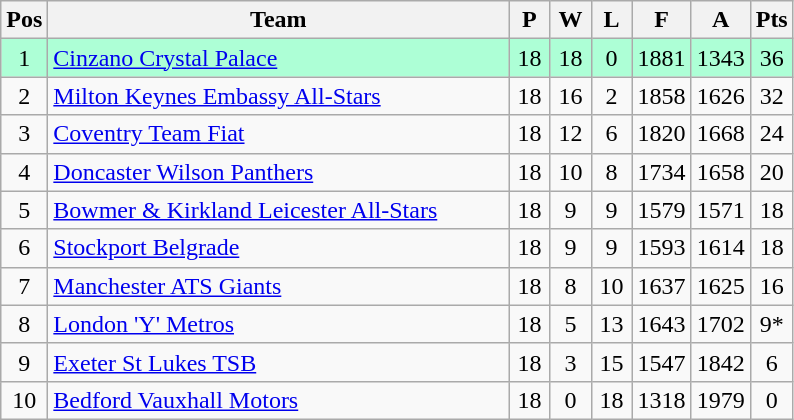<table class="wikitable" style="font-size: 100%">
<tr>
<th width=20>Pos</th>
<th width=300>Team</th>
<th width=20>P</th>
<th width=20>W</th>
<th width=20>L</th>
<th width=25>F</th>
<th width=25>A</th>
<th width=20>Pts</th>
</tr>
<tr align=center style="background: #ADFFD6;">
<td>1</td>
<td align="left"><a href='#'>Cinzano Crystal Palace</a></td>
<td>18</td>
<td>18</td>
<td>0</td>
<td>1881</td>
<td>1343</td>
<td>36</td>
</tr>
<tr align=center>
<td>2</td>
<td align="left"><a href='#'>Milton Keynes Embassy All-Stars</a></td>
<td>18</td>
<td>16</td>
<td>2</td>
<td>1858</td>
<td>1626</td>
<td>32</td>
</tr>
<tr align=center>
<td>3</td>
<td align="left"><a href='#'>Coventry Team Fiat</a></td>
<td>18</td>
<td>12</td>
<td>6</td>
<td>1820</td>
<td>1668</td>
<td>24</td>
</tr>
<tr align=center>
<td>4</td>
<td align="left"><a href='#'>Doncaster Wilson Panthers</a></td>
<td>18</td>
<td>10</td>
<td>8</td>
<td>1734</td>
<td>1658</td>
<td>20</td>
</tr>
<tr align=center>
<td>5</td>
<td align="left"><a href='#'>Bowmer & Kirkland Leicester All-Stars</a></td>
<td>18</td>
<td>9</td>
<td>9</td>
<td>1579</td>
<td>1571</td>
<td>18</td>
</tr>
<tr align=center>
<td>6</td>
<td align="left"><a href='#'>Stockport Belgrade</a></td>
<td>18</td>
<td>9</td>
<td>9</td>
<td>1593</td>
<td>1614</td>
<td>18</td>
</tr>
<tr align=center>
<td>7</td>
<td align="left"><a href='#'>Manchester ATS Giants</a></td>
<td>18</td>
<td>8</td>
<td>10</td>
<td>1637</td>
<td>1625</td>
<td>16</td>
</tr>
<tr align=center>
<td>8</td>
<td align="left"><a href='#'>London 'Y' Metros</a></td>
<td>18</td>
<td>5</td>
<td>13</td>
<td>1643</td>
<td>1702</td>
<td>9*</td>
</tr>
<tr align=center>
<td>9</td>
<td align="left"><a href='#'>Exeter St Lukes TSB</a></td>
<td>18</td>
<td>3</td>
<td>15</td>
<td>1547</td>
<td>1842</td>
<td>6</td>
</tr>
<tr align=center>
<td>10</td>
<td align="left"><a href='#'>Bedford Vauxhall Motors</a></td>
<td>18</td>
<td>0</td>
<td>18</td>
<td>1318</td>
<td>1979</td>
<td>0</td>
</tr>
</table>
